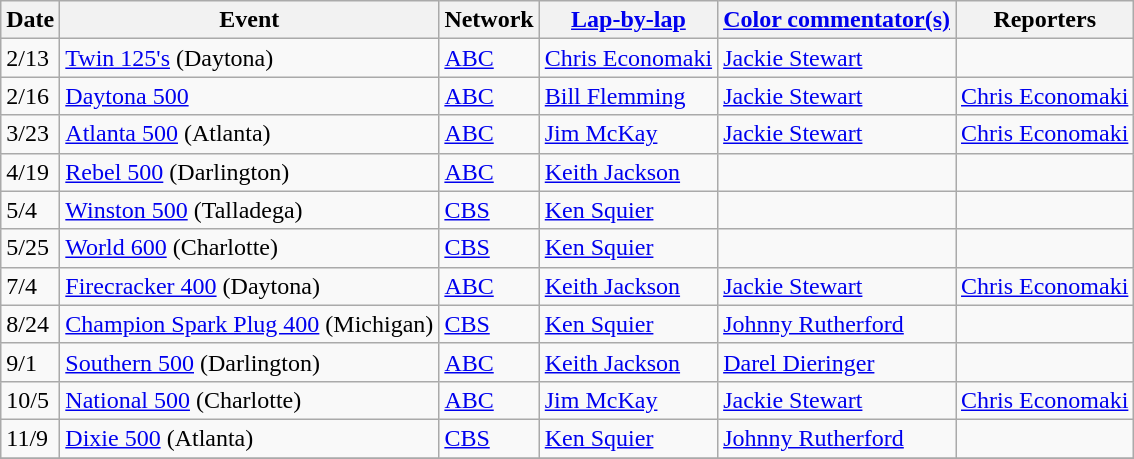<table class=wikitable>
<tr>
<th>Date</th>
<th>Event</th>
<th>Network</th>
<th><a href='#'>Lap-by-lap</a></th>
<th><a href='#'>Color commentator(s)</a></th>
<th>Reporters</th>
</tr>
<tr>
<td>2/13</td>
<td><a href='#'>Twin 125's</a> (Daytona)</td>
<td><a href='#'>ABC</a></td>
<td><a href='#'>Chris Economaki</a></td>
<td><a href='#'>Jackie Stewart</a></td>
<td></td>
</tr>
<tr>
<td>2/16</td>
<td><a href='#'>Daytona 500</a></td>
<td><a href='#'>ABC</a></td>
<td><a href='#'>Bill Flemming</a></td>
<td><a href='#'>Jackie Stewart</a></td>
<td><a href='#'>Chris Economaki</a></td>
</tr>
<tr>
<td>3/23</td>
<td><a href='#'>Atlanta 500</a> (Atlanta)</td>
<td><a href='#'>ABC</a></td>
<td><a href='#'>Jim McKay</a></td>
<td><a href='#'>Jackie Stewart</a></td>
<td><a href='#'>Chris Economaki</a></td>
</tr>
<tr>
<td>4/19</td>
<td><a href='#'>Rebel 500</a> (Darlington)</td>
<td><a href='#'>ABC</a></td>
<td><a href='#'>Keith Jackson</a></td>
<td></td>
<td></td>
</tr>
<tr>
<td>5/4</td>
<td><a href='#'>Winston 500</a> (Talladega)</td>
<td><a href='#'>CBS</a></td>
<td><a href='#'>Ken Squier</a></td>
<td></td>
<td></td>
</tr>
<tr>
<td>5/25</td>
<td><a href='#'>World 600</a> (Charlotte)</td>
<td><a href='#'>CBS</a></td>
<td><a href='#'>Ken Squier</a></td>
<td></td>
<td></td>
</tr>
<tr>
<td>7/4</td>
<td><a href='#'>Firecracker 400</a> (Daytona)</td>
<td><a href='#'>ABC</a></td>
<td><a href='#'>Keith Jackson</a></td>
<td><a href='#'>Jackie Stewart</a></td>
<td><a href='#'>Chris Economaki</a></td>
</tr>
<tr>
<td>8/24</td>
<td><a href='#'>Champion Spark Plug 400</a> (Michigan)</td>
<td><a href='#'>CBS</a></td>
<td><a href='#'>Ken Squier</a></td>
<td><a href='#'>Johnny Rutherford</a></td>
<td></td>
</tr>
<tr>
<td>9/1</td>
<td><a href='#'>Southern 500</a> (Darlington)</td>
<td><a href='#'>ABC</a></td>
<td><a href='#'>Keith Jackson</a></td>
<td><a href='#'>Darel Dieringer</a></td>
<td></td>
</tr>
<tr>
<td>10/5</td>
<td><a href='#'>National 500</a> (Charlotte)</td>
<td><a href='#'>ABC</a></td>
<td><a href='#'>Jim McKay</a></td>
<td><a href='#'>Jackie Stewart</a></td>
<td><a href='#'>Chris Economaki</a></td>
</tr>
<tr>
<td>11/9</td>
<td><a href='#'>Dixie 500</a> (Atlanta)</td>
<td><a href='#'>CBS</a></td>
<td><a href='#'>Ken Squier</a></td>
<td><a href='#'>Johnny Rutherford</a></td>
<td></td>
</tr>
<tr>
</tr>
</table>
